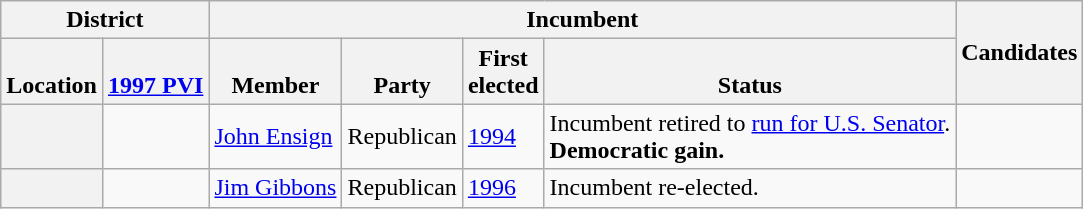<table class="wikitable sortable">
<tr>
<th colspan=2>District</th>
<th colspan=4>Incumbent</th>
<th rowspan=2 class="unsortable">Candidates</th>
</tr>
<tr valign=bottom>
<th>Location</th>
<th><a href='#'>1997 PVI</a></th>
<th>Member</th>
<th>Party</th>
<th>First<br>elected</th>
<th>Status</th>
</tr>
<tr>
<th></th>
<td></td>
<td><a href='#'>John Ensign</a></td>
<td>Republican</td>
<td><a href='#'>1994</a></td>
<td>Incumbent retired to <a href='#'>run for U.S. Senator</a>.<br><strong>Democratic gain.</strong></td>
<td nowrap></td>
</tr>
<tr>
<th></th>
<td></td>
<td><a href='#'>Jim Gibbons</a></td>
<td>Republican</td>
<td><a href='#'>1996</a></td>
<td>Incumbent re-elected.</td>
<td nowrap></td>
</tr>
</table>
